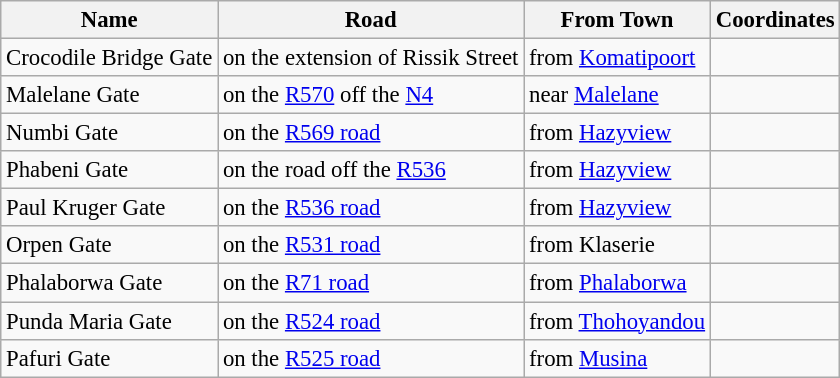<table class="wikitable sortable" style="font-size: 95%;">
<tr>
<th>Name</th>
<th>Road</th>
<th>From Town</th>
<th>Coordinates</th>
</tr>
<tr>
<td>Crocodile Bridge Gate</td>
<td>on the extension of Rissik Street</td>
<td>from <a href='#'>Komatipoort</a></td>
<td><small></small></td>
</tr>
<tr>
<td>Malelane Gate</td>
<td>on the <a href='#'>R570</a> off the <a href='#'>N4</a></td>
<td>near <a href='#'>Malelane</a></td>
<td><small></small></td>
</tr>
<tr>
<td>Numbi Gate</td>
<td>on the <a href='#'>R569 road</a></td>
<td>from <a href='#'>Hazyview</a></td>
<td><small></small></td>
</tr>
<tr>
<td>Phabeni Gate</td>
<td>on the road off the <a href='#'>R536</a></td>
<td>from <a href='#'>Hazyview</a></td>
<td><small></small></td>
</tr>
<tr>
<td>Paul Kruger Gate</td>
<td>on the <a href='#'>R536 road</a></td>
<td>from <a href='#'>Hazyview</a></td>
<td><small></small></td>
</tr>
<tr>
<td>Orpen Gate</td>
<td>on the <a href='#'>R531 road</a></td>
<td>from Klaserie</td>
<td><small></small></td>
</tr>
<tr>
<td>Phalaborwa Gate</td>
<td>on the <a href='#'>R71 road</a></td>
<td>from <a href='#'>Phalaborwa</a></td>
<td><small></small></td>
</tr>
<tr>
<td>Punda Maria Gate</td>
<td>on the <a href='#'>R524 road</a></td>
<td>from <a href='#'>Thohoyandou</a></td>
<td><small></small></td>
</tr>
<tr>
<td>Pafuri Gate</td>
<td>on the <a href='#'>R525 road</a></td>
<td>from <a href='#'>Musina</a></td>
<td><small></small></td>
</tr>
</table>
